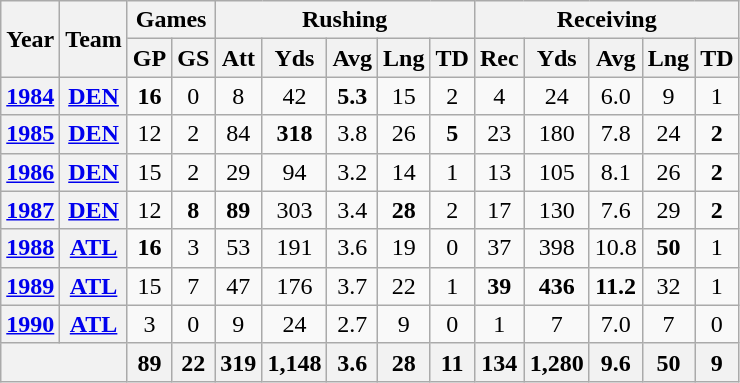<table class="wikitable" style="text-align:center;">
<tr>
<th rowspan="2">Year</th>
<th rowspan="2">Team</th>
<th colspan="2">Games</th>
<th colspan="5">Rushing</th>
<th colspan="5">Receiving</th>
</tr>
<tr>
<th>GP</th>
<th>GS</th>
<th>Att</th>
<th>Yds</th>
<th>Avg</th>
<th>Lng</th>
<th>TD</th>
<th>Rec</th>
<th>Yds</th>
<th>Avg</th>
<th>Lng</th>
<th>TD</th>
</tr>
<tr>
<th><a href='#'>1984</a></th>
<th><a href='#'>DEN</a></th>
<td><strong>16</strong></td>
<td>0</td>
<td>8</td>
<td>42</td>
<td><strong>5.3</strong></td>
<td>15</td>
<td>2</td>
<td>4</td>
<td>24</td>
<td>6.0</td>
<td>9</td>
<td>1</td>
</tr>
<tr>
<th><a href='#'>1985</a></th>
<th><a href='#'>DEN</a></th>
<td>12</td>
<td>2</td>
<td>84</td>
<td><strong>318</strong></td>
<td>3.8</td>
<td>26</td>
<td><strong>5</strong></td>
<td>23</td>
<td>180</td>
<td>7.8</td>
<td>24</td>
<td><strong>2</strong></td>
</tr>
<tr>
<th><a href='#'>1986</a></th>
<th><a href='#'>DEN</a></th>
<td>15</td>
<td>2</td>
<td>29</td>
<td>94</td>
<td>3.2</td>
<td>14</td>
<td>1</td>
<td>13</td>
<td>105</td>
<td>8.1</td>
<td>26</td>
<td><strong>2</strong></td>
</tr>
<tr>
<th><a href='#'>1987</a></th>
<th><a href='#'>DEN</a></th>
<td>12</td>
<td><strong>8</strong></td>
<td><strong>89</strong></td>
<td>303</td>
<td>3.4</td>
<td><strong>28</strong></td>
<td>2</td>
<td>17</td>
<td>130</td>
<td>7.6</td>
<td>29</td>
<td><strong>2</strong></td>
</tr>
<tr>
<th><a href='#'>1988</a></th>
<th><a href='#'>ATL</a></th>
<td><strong>16</strong></td>
<td>3</td>
<td>53</td>
<td>191</td>
<td>3.6</td>
<td>19</td>
<td>0</td>
<td>37</td>
<td>398</td>
<td>10.8</td>
<td><strong>50</strong></td>
<td>1</td>
</tr>
<tr>
<th><a href='#'>1989</a></th>
<th><a href='#'>ATL</a></th>
<td>15</td>
<td>7</td>
<td>47</td>
<td>176</td>
<td>3.7</td>
<td>22</td>
<td>1</td>
<td><strong>39</strong></td>
<td><strong>436</strong></td>
<td><strong>11.2</strong></td>
<td>32</td>
<td>1</td>
</tr>
<tr>
<th><a href='#'>1990</a></th>
<th><a href='#'>ATL</a></th>
<td>3</td>
<td>0</td>
<td>9</td>
<td>24</td>
<td>2.7</td>
<td>9</td>
<td>0</td>
<td>1</td>
<td>7</td>
<td>7.0</td>
<td>7</td>
<td>0</td>
</tr>
<tr>
<th colspan="2"></th>
<th>89</th>
<th>22</th>
<th>319</th>
<th>1,148</th>
<th>3.6</th>
<th>28</th>
<th>11</th>
<th>134</th>
<th>1,280</th>
<th>9.6</th>
<th>50</th>
<th>9</th>
</tr>
</table>
